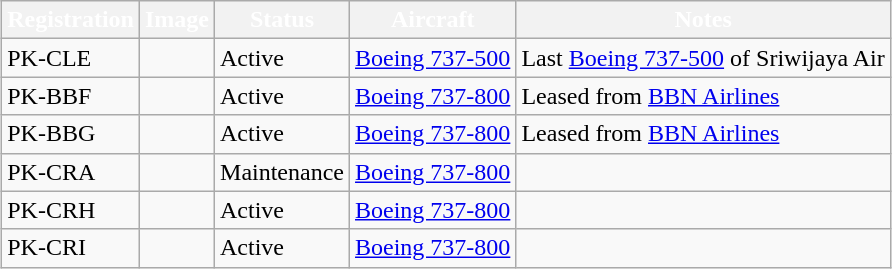<table class="wikitable" style="margin:0.5em auto">
<tr>
<th style="color:white;"><span> Registration</span></th>
<th style="color:white;"><span> Image</span></th>
<th style="color:white;"><span> Status</span></th>
<th style="color:white;"><span> Aircraft</span></th>
<th style="color:white;"><span> Notes</span></th>
</tr>
<tr>
<td>PK-CLE</td>
<td></td>
<td>Active</td>
<td><a href='#'>Boeing 737-500</a></td>
<td>Last <a href='#'>Boeing 737-500</a> of Sriwijaya Air</td>
</tr>
<tr>
<td>PK-BBF</td>
<td></td>
<td>Active</td>
<td><a href='#'>Boeing 737-800</a></td>
<td>Leased from <a href='#'>BBN Airlines</a></td>
</tr>
<tr>
<td>PK-BBG</td>
<td></td>
<td>Active</td>
<td><a href='#'>Boeing 737-800</a></td>
<td>Leased from <a href='#'>BBN Airlines</a></td>
</tr>
<tr>
<td>PK-CRA</td>
<td></td>
<td>Maintenance</td>
<td><a href='#'>Boeing 737-800</a></td>
<td></td>
</tr>
<tr>
<td>PK-CRH</td>
<td></td>
<td>Active</td>
<td><a href='#'>Boeing 737-800</a></td>
<td></td>
</tr>
<tr>
<td>PK-CRI</td>
<td></td>
<td>Active</td>
<td><a href='#'>Boeing 737-800</a></td>
</tr>
</table>
